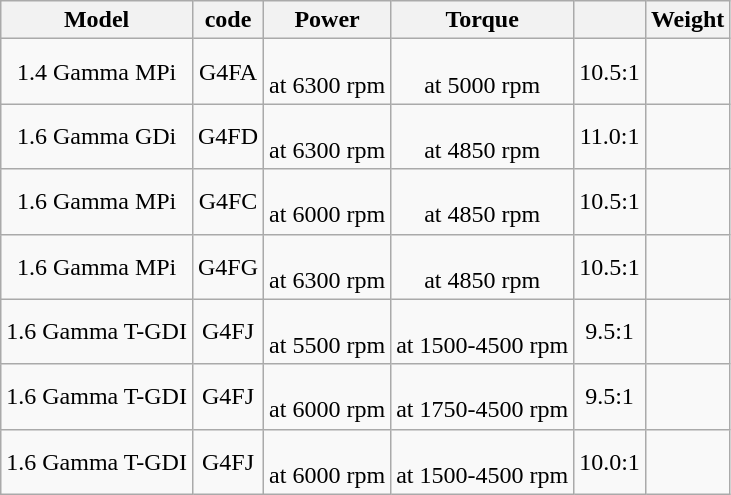<table class="wikitable" style="text-align: center;">
<tr>
<th>Model</th>
<th> code</th>
<th>Power</th>
<th>Torque</th>
<th></th>
<th>Weight</th>
</tr>
<tr>
<td>1.4 Gamma MPi</td>
<td>G4FA</td>
<td><br>at 6300 rpm</td>
<td><br>at 5000 rpm</td>
<td>10.5:1</td>
<td></td>
</tr>
<tr>
<td>1.6 Gamma GDi</td>
<td>G4FD</td>
<td><br>at 6300 rpm</td>
<td><br>at 4850 rpm</td>
<td>11.0:1</td>
<td></td>
</tr>
<tr>
<td>1.6 Gamma MPi</td>
<td>G4FC</td>
<td><br>at 6000 rpm</td>
<td><br>at 4850 rpm</td>
<td>10.5:1</td>
<td></td>
</tr>
<tr>
<td>1.6 Gamma MPi</td>
<td>G4FG</td>
<td><br>at 6300 rpm</td>
<td><br>at 4850 rpm</td>
<td>10.5:1</td>
<td></td>
</tr>
<tr>
<td>1.6 Gamma T-GDI</td>
<td>G4FJ</td>
<td><br>at 5500 rpm</td>
<td><br>at 1500-4500 rpm</td>
<td>9.5:1</td>
<td></td>
</tr>
<tr>
<td>1.6 Gamma T-GDI</td>
<td>G4FJ</td>
<td><br>at 6000 rpm</td>
<td><br>at 1750-4500 rpm</td>
<td>9.5:1</td>
<td></td>
</tr>
<tr>
<td>1.6 Gamma T-GDI</td>
<td>G4FJ</td>
<td><br>at 6000 rpm</td>
<td><br>at 1500-4500 rpm</td>
<td>10.0:1</td>
<td></td>
</tr>
</table>
